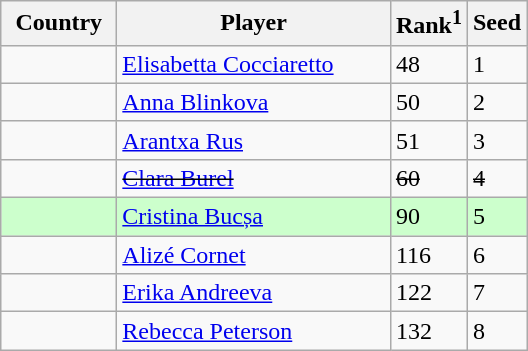<table class="sortable wikitable">
<tr>
<th width="70">Country</th>
<th width="175">Player</th>
<th>Rank<sup>1</sup></th>
<th>Seed</th>
</tr>
<tr>
<td></td>
<td><a href='#'>Elisabetta Cocciaretto</a></td>
<td>48</td>
<td>1</td>
</tr>
<tr>
<td></td>
<td><a href='#'>Anna Blinkova</a></td>
<td>50</td>
<td>2</td>
</tr>
<tr>
<td></td>
<td><a href='#'>Arantxa Rus</a></td>
<td>51</td>
<td>3</td>
</tr>
<tr>
<td><s></s></td>
<td><s><a href='#'>Clara Burel</a></s></td>
<td><s>60</s></td>
<td><s>4</s></td>
</tr>
<tr style="background:#cfc;">
<td></td>
<td><a href='#'>Cristina Bucșa</a></td>
<td>90</td>
<td>5</td>
</tr>
<tr>
<td></td>
<td><a href='#'>Alizé Cornet</a></td>
<td>116</td>
<td>6</td>
</tr>
<tr>
<td></td>
<td><a href='#'>Erika Andreeva</a></td>
<td>122</td>
<td>7</td>
</tr>
<tr>
<td></td>
<td><a href='#'>Rebecca Peterson</a></td>
<td>132</td>
<td>8</td>
</tr>
</table>
